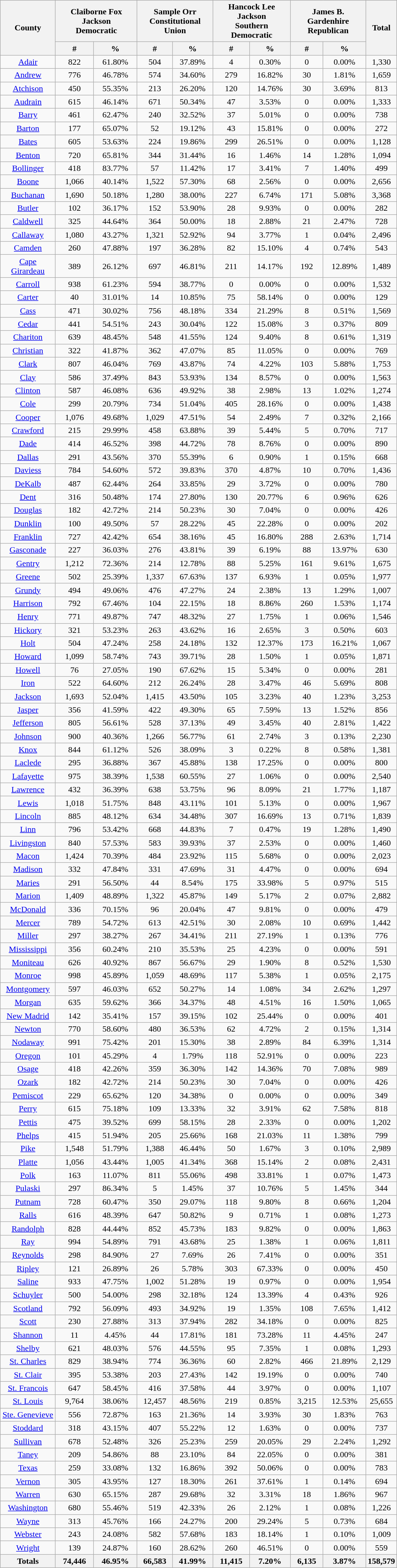<table class="wikitable sortable mw-collapsible mw-collapsed" width="60%">
<tr>
<th rowspan="2">County</th>
<th colspan="2">Claiborne Fox Jackson<br>Democratic</th>
<th colspan="2">Sample Orr<br>Constitutional Union</th>
<th colspan="2">Hancock Lee Jackson<br>Southern Democratic</th>
<th colspan="2">James B. Gardenhire<br>Republican</th>
<th rowspan="2">Total</th>
</tr>
<tr>
<th data-sort-type="number" style="text-align:center;">#</th>
<th data-sort-type="number" style="text-align:center;">%</th>
<th data-sort-type="number" style="text-align:center;">#</th>
<th data-sort-type="number" style="text-align:center;">%</th>
<th>#</th>
<th>%</th>
<th>#</th>
<th>%</th>
</tr>
<tr style="text-align:center;">
<td><a href='#'>Adair</a></td>
<td>822</td>
<td>61.80%</td>
<td>504</td>
<td>37.89%</td>
<td>4</td>
<td>0.30%</td>
<td>0</td>
<td>0.00%</td>
<td>1,330</td>
</tr>
<tr style="text-align:center;">
<td><a href='#'>Andrew</a></td>
<td>776</td>
<td>46.78%</td>
<td>574</td>
<td>34.60%</td>
<td>279</td>
<td>16.82%</td>
<td>30</td>
<td>1.81%</td>
<td>1,659</td>
</tr>
<tr style="text-align:center;">
<td><a href='#'>Atchison</a></td>
<td>450</td>
<td>55.35%</td>
<td>213</td>
<td>26.20%</td>
<td>120</td>
<td>14.76%</td>
<td>30</td>
<td>3.69%</td>
<td>813</td>
</tr>
<tr style="text-align:center;">
<td><a href='#'>Audrain</a></td>
<td>615</td>
<td>46.14%</td>
<td>671</td>
<td>50.34%</td>
<td>47</td>
<td>3.53%</td>
<td>0</td>
<td>0.00%</td>
<td>1,333</td>
</tr>
<tr style="text-align:center;">
<td><a href='#'>Barry</a></td>
<td>461</td>
<td>62.47%</td>
<td>240</td>
<td>32.52%</td>
<td>37</td>
<td>5.01%</td>
<td>0</td>
<td>0.00%</td>
<td>738</td>
</tr>
<tr style="text-align:center;">
<td><a href='#'>Barton</a></td>
<td>177</td>
<td>65.07%</td>
<td>52</td>
<td>19.12%</td>
<td>43</td>
<td>15.81%</td>
<td>0</td>
<td>0.00%</td>
<td>272</td>
</tr>
<tr style="text-align:center;">
<td><a href='#'>Bates</a></td>
<td>605</td>
<td>53.63%</td>
<td>224</td>
<td>19.86%</td>
<td>299</td>
<td>26.51%</td>
<td>0</td>
<td>0.00%</td>
<td>1,128</td>
</tr>
<tr style="text-align:center;">
<td><a href='#'>Benton</a></td>
<td>720</td>
<td>65.81%</td>
<td>344</td>
<td>31.44%</td>
<td>16</td>
<td>1.46%</td>
<td>14</td>
<td>1.28%</td>
<td>1,094</td>
</tr>
<tr style="text-align:center;">
<td><a href='#'>Bollinger</a></td>
<td>418</td>
<td>83.77%</td>
<td>57</td>
<td>11.42%</td>
<td>17</td>
<td>3.41%</td>
<td>7</td>
<td>1.40%</td>
<td>499</td>
</tr>
<tr style="text-align:center;">
<td><a href='#'>Boone</a></td>
<td>1,066</td>
<td>40.14%</td>
<td>1,522</td>
<td>57.30%</td>
<td>68</td>
<td>2.56%</td>
<td>0</td>
<td>0.00%</td>
<td>2,656</td>
</tr>
<tr style="text-align:center;">
<td><a href='#'>Buchanan</a></td>
<td>1,690</td>
<td>50.18%</td>
<td>1,280</td>
<td>38.00%</td>
<td>227</td>
<td>6.74%</td>
<td>171</td>
<td>5.08%</td>
<td>3,368</td>
</tr>
<tr style="text-align:center;">
<td><a href='#'>Butler</a></td>
<td>102</td>
<td>36.17%</td>
<td>152</td>
<td>53.90%</td>
<td>28</td>
<td>9.93%</td>
<td>0</td>
<td>0.00%</td>
<td>282</td>
</tr>
<tr style="text-align:center;">
<td><a href='#'>Caldwell</a></td>
<td>325</td>
<td>44.64%</td>
<td>364</td>
<td>50.00%</td>
<td>18</td>
<td>2.88%</td>
<td>21</td>
<td>2.47%</td>
<td>728</td>
</tr>
<tr style="text-align:center;">
<td><a href='#'>Callaway</a></td>
<td>1,080</td>
<td>43.27%</td>
<td>1,321</td>
<td>52.92%</td>
<td>94</td>
<td>3.77%</td>
<td>1</td>
<td>0.04%</td>
<td>2,496</td>
</tr>
<tr style="text-align:center;">
<td><a href='#'>Camden</a></td>
<td>260</td>
<td>47.88%</td>
<td>197</td>
<td>36.28%</td>
<td>82</td>
<td>15.10%</td>
<td>4</td>
<td>0.74%</td>
<td>543</td>
</tr>
<tr style="text-align:center;">
<td><a href='#'>Cape Girardeau</a></td>
<td>389</td>
<td>26.12%</td>
<td>697</td>
<td>46.81%</td>
<td>211</td>
<td>14.17%</td>
<td>192</td>
<td>12.89%</td>
<td>1,489</td>
</tr>
<tr style="text-align:center;">
<td><a href='#'>Carroll</a></td>
<td>938</td>
<td>61.23%</td>
<td>594</td>
<td>38.77%</td>
<td>0</td>
<td>0.00%</td>
<td>0</td>
<td>0.00%</td>
<td>1,532</td>
</tr>
<tr style="text-align:center;">
<td><a href='#'>Carter</a></td>
<td>40</td>
<td>31.01%</td>
<td>14</td>
<td>10.85%</td>
<td>75</td>
<td>58.14%</td>
<td>0</td>
<td>0.00%</td>
<td>129</td>
</tr>
<tr style="text-align:center;">
<td><a href='#'>Cass</a></td>
<td>471</td>
<td>30.02%</td>
<td>756</td>
<td>48.18%</td>
<td>334</td>
<td>21.29%</td>
<td>8</td>
<td>0.51%</td>
<td>1,569</td>
</tr>
<tr style="text-align:center;">
<td><a href='#'>Cedar</a></td>
<td>441</td>
<td>54.51%</td>
<td>243</td>
<td>30.04%</td>
<td>122</td>
<td>15.08%</td>
<td>3</td>
<td>0.37%</td>
<td>809</td>
</tr>
<tr style="text-align:center;">
<td><a href='#'>Chariton</a></td>
<td>639</td>
<td>48.45%</td>
<td>548</td>
<td>41.55%</td>
<td>124</td>
<td>9.40%</td>
<td>8</td>
<td>0.61%</td>
<td>1,319</td>
</tr>
<tr style="text-align:center;">
<td><a href='#'>Christian</a></td>
<td>322</td>
<td>41.87%</td>
<td>362</td>
<td>47.07%</td>
<td>85</td>
<td>11.05%</td>
<td>0</td>
<td>0.00%</td>
<td>769</td>
</tr>
<tr style="text-align:center;">
<td><a href='#'>Clark</a></td>
<td>807</td>
<td>46.04%</td>
<td>769</td>
<td>43.87%</td>
<td>74</td>
<td>4.22%</td>
<td>103</td>
<td>5.88%</td>
<td>1,753</td>
</tr>
<tr style="text-align:center;">
<td><a href='#'>Clay</a></td>
<td>586</td>
<td>37.49%</td>
<td>843</td>
<td>53.93%</td>
<td>134</td>
<td>8.57%</td>
<td>0</td>
<td>0.00%</td>
<td>1,563</td>
</tr>
<tr style="text-align:center;">
<td><a href='#'>Clinton</a></td>
<td>587</td>
<td>46.08%</td>
<td>636</td>
<td>49.92%</td>
<td>38</td>
<td>2.98%</td>
<td>13</td>
<td>1.02%</td>
<td>1,274</td>
</tr>
<tr style="text-align:center;">
<td><a href='#'>Cole</a></td>
<td>299</td>
<td>20.79%</td>
<td>734</td>
<td>51.04%</td>
<td>405</td>
<td>28.16%</td>
<td>0</td>
<td>0.00%</td>
<td>1,438</td>
</tr>
<tr style="text-align:center;">
<td><a href='#'>Cooper</a></td>
<td>1,076</td>
<td>49.68%</td>
<td>1,029</td>
<td>47.51%</td>
<td>54</td>
<td>2.49%</td>
<td>7</td>
<td>0.32%</td>
<td>2,166</td>
</tr>
<tr style="text-align:center;">
<td><a href='#'>Crawford</a></td>
<td>215</td>
<td>29.99%</td>
<td>458</td>
<td>63.88%</td>
<td>39</td>
<td>5.44%</td>
<td>5</td>
<td>0.70%</td>
<td>717</td>
</tr>
<tr style="text-align:center;">
<td><a href='#'>Dade</a></td>
<td>414</td>
<td>46.52%</td>
<td>398</td>
<td>44.72%</td>
<td>78</td>
<td>8.76%</td>
<td>0</td>
<td>0.00%</td>
<td>890</td>
</tr>
<tr style="text-align:center;">
<td><a href='#'>Dallas</a></td>
<td>291</td>
<td>43.56%</td>
<td>370</td>
<td>55.39%</td>
<td>6</td>
<td>0.90%</td>
<td>1</td>
<td>0.15%</td>
<td>668</td>
</tr>
<tr style="text-align:center;">
<td><a href='#'>Daviess</a></td>
<td>784</td>
<td>54.60%</td>
<td>572</td>
<td>39.83%</td>
<td>370</td>
<td>4.87%</td>
<td>10</td>
<td>0.70%</td>
<td>1,436</td>
</tr>
<tr style="text-align:center;">
<td><a href='#'>DeKalb</a></td>
<td>487</td>
<td>62.44%</td>
<td>264</td>
<td>33.85%</td>
<td>29</td>
<td>3.72%</td>
<td>0</td>
<td>0.00%</td>
<td>780</td>
</tr>
<tr style="text-align:center;">
<td><a href='#'>Dent</a></td>
<td>316</td>
<td>50.48%</td>
<td>174</td>
<td>27.80%</td>
<td>130</td>
<td>20.77%</td>
<td>6</td>
<td>0.96%</td>
<td>626</td>
</tr>
<tr style="text-align:center;">
<td><a href='#'>Douglas</a></td>
<td>182</td>
<td>42.72%</td>
<td>214</td>
<td>50.23%</td>
<td>30</td>
<td>7.04%</td>
<td>0</td>
<td>0.00%</td>
<td>426</td>
</tr>
<tr style="text-align:center;">
<td><a href='#'>Dunklin</a></td>
<td>100</td>
<td>49.50%</td>
<td>57</td>
<td>28.22%</td>
<td>45</td>
<td>22.28%</td>
<td>0</td>
<td>0.00%</td>
<td>202</td>
</tr>
<tr style="text-align:center;">
<td><a href='#'>Franklin</a></td>
<td>727</td>
<td>42.42%</td>
<td>654</td>
<td>38.16%</td>
<td>45</td>
<td>16.80%</td>
<td>288</td>
<td>2.63%</td>
<td>1,714</td>
</tr>
<tr style="text-align:center;">
<td><a href='#'>Gasconade</a></td>
<td>227</td>
<td>36.03%</td>
<td>276</td>
<td>43.81%</td>
<td>39</td>
<td>6.19%</td>
<td>88</td>
<td>13.97%</td>
<td>630</td>
</tr>
<tr style="text-align:center;">
<td><a href='#'>Gentry</a></td>
<td>1,212</td>
<td>72.36%</td>
<td>214</td>
<td>12.78%</td>
<td>88</td>
<td>5.25%</td>
<td>161</td>
<td>9.61%</td>
<td>1,675</td>
</tr>
<tr style="text-align:center;">
<td><a href='#'>Greene</a></td>
<td>502</td>
<td>25.39%</td>
<td>1,337</td>
<td>67.63%</td>
<td>137</td>
<td>6.93%</td>
<td>1</td>
<td>0.05%</td>
<td>1,977</td>
</tr>
<tr style="text-align:center;">
<td><a href='#'>Grundy</a></td>
<td>494</td>
<td>49.06%</td>
<td>476</td>
<td>47.27%</td>
<td>24</td>
<td>2.38%</td>
<td>13</td>
<td>1.29%</td>
<td>1,007</td>
</tr>
<tr style="text-align:center;">
<td><a href='#'>Harrison</a></td>
<td>792</td>
<td>67.46%</td>
<td>104</td>
<td>22.15%</td>
<td>18</td>
<td>8.86%</td>
<td>260</td>
<td>1.53%</td>
<td>1,174</td>
</tr>
<tr style="text-align:center;">
<td><a href='#'>Henry</a></td>
<td>771</td>
<td>49.87%</td>
<td>747</td>
<td>48.32%</td>
<td>27</td>
<td>1.75%</td>
<td>1</td>
<td>0.06%</td>
<td>1,546</td>
</tr>
<tr style="text-align:center;">
<td><a href='#'>Hickory</a></td>
<td>321</td>
<td>53.23%</td>
<td>263</td>
<td>43.62%</td>
<td>16</td>
<td>2.65%</td>
<td>3</td>
<td>0.50%</td>
<td>603</td>
</tr>
<tr style="text-align:center;">
<td><a href='#'>Holt</a></td>
<td>504</td>
<td>47.24%</td>
<td>258</td>
<td>24.18%</td>
<td>132</td>
<td>12.37%</td>
<td>173</td>
<td>16.21%</td>
<td>1,067</td>
</tr>
<tr style="text-align:center;">
<td><a href='#'>Howard</a></td>
<td>1,099</td>
<td>58.74%</td>
<td>743</td>
<td>39.71%</td>
<td>28</td>
<td>1.50%</td>
<td>1</td>
<td>0.05%</td>
<td>1,871</td>
</tr>
<tr style="text-align:center;">
<td><a href='#'>Howell</a></td>
<td>76</td>
<td>27.05%</td>
<td>190</td>
<td>67.62%</td>
<td>15</td>
<td>5.34%</td>
<td>0</td>
<td>0.00%</td>
<td>281</td>
</tr>
<tr style="text-align:center;">
<td><a href='#'>Iron</a></td>
<td>522</td>
<td>64.60%</td>
<td>212</td>
<td>26.24%</td>
<td>28</td>
<td>3.47%</td>
<td>46</td>
<td>5.69%</td>
<td>808</td>
</tr>
<tr style="text-align:center;">
<td><a href='#'>Jackson</a></td>
<td>1,693</td>
<td>52.04%</td>
<td>1,415</td>
<td>43.50%</td>
<td>105</td>
<td>3.23%</td>
<td>40</td>
<td>1.23%</td>
<td>3,253</td>
</tr>
<tr style="text-align:center;">
<td><a href='#'>Jasper</a></td>
<td>356</td>
<td>41.59%</td>
<td>422</td>
<td>49.30%</td>
<td>65</td>
<td>7.59%</td>
<td>13</td>
<td>1.52%</td>
<td>856</td>
</tr>
<tr style="text-align:center;">
<td><a href='#'>Jefferson</a></td>
<td>805</td>
<td>56.61%</td>
<td>528</td>
<td>37.13%</td>
<td>49</td>
<td>3.45%</td>
<td>40</td>
<td>2.81%</td>
<td>1,422</td>
</tr>
<tr style="text-align:center;">
<td><a href='#'>Johnson</a></td>
<td>900</td>
<td>40.36%</td>
<td>1,266</td>
<td>56.77%</td>
<td>61</td>
<td>2.74%</td>
<td>3</td>
<td>0.13%</td>
<td>2,230</td>
</tr>
<tr style="text-align:center;">
<td><a href='#'>Knox</a></td>
<td>844</td>
<td>61.12%</td>
<td>526</td>
<td>38.09%</td>
<td>3</td>
<td>0.22%</td>
<td>8</td>
<td>0.58%</td>
<td>1,381</td>
</tr>
<tr style="text-align:center;">
<td><a href='#'>Laclede</a></td>
<td>295</td>
<td>36.88%</td>
<td>367</td>
<td>45.88%</td>
<td>138</td>
<td>17.25%</td>
<td>0</td>
<td>0.00%</td>
<td>800</td>
</tr>
<tr style="text-align:center;">
<td><a href='#'>Lafayette</a></td>
<td>975</td>
<td>38.39%</td>
<td>1,538</td>
<td>60.55%</td>
<td>27</td>
<td>1.06%</td>
<td>0</td>
<td>0.00%</td>
<td>2,540</td>
</tr>
<tr style="text-align:center;">
<td><a href='#'>Lawrence</a></td>
<td>432</td>
<td>36.39%</td>
<td>638</td>
<td>53.75%</td>
<td>96</td>
<td>8.09%</td>
<td>21</td>
<td>1.77%</td>
<td>1,187</td>
</tr>
<tr style="text-align:center;">
<td><a href='#'>Lewis</a></td>
<td>1,018</td>
<td>51.75%</td>
<td>848</td>
<td>43.11%</td>
<td>101</td>
<td>5.13%</td>
<td>0</td>
<td>0.00%</td>
<td>1,967</td>
</tr>
<tr style="text-align:center;">
<td><a href='#'>Lincoln</a></td>
<td>885</td>
<td>48.12%</td>
<td>634</td>
<td>34.48%</td>
<td>307</td>
<td>16.69%</td>
<td>13</td>
<td>0.71%</td>
<td>1,839</td>
</tr>
<tr style="text-align:center;">
<td><a href='#'>Linn</a></td>
<td>796</td>
<td>53.42%</td>
<td>668</td>
<td>44.83%</td>
<td>7</td>
<td>0.47%</td>
<td>19</td>
<td>1.28%</td>
<td>1,490</td>
</tr>
<tr style="text-align:center;">
<td><a href='#'>Livingston</a></td>
<td>840</td>
<td>57.53%</td>
<td>583</td>
<td>39.93%</td>
<td>37</td>
<td>2.53%</td>
<td>0</td>
<td>0.00%</td>
<td>1,460</td>
</tr>
<tr style="text-align:center;">
<td><a href='#'>Macon</a></td>
<td>1,424</td>
<td>70.39%</td>
<td>484</td>
<td>23.92%</td>
<td>115</td>
<td>5.68%</td>
<td>0</td>
<td>0.00%</td>
<td>2,023</td>
</tr>
<tr style="text-align:center;">
<td><a href='#'>Madison</a></td>
<td>332</td>
<td>47.84%</td>
<td>331</td>
<td>47.69%</td>
<td>31</td>
<td>4.47%</td>
<td>0</td>
<td>0.00%</td>
<td>694</td>
</tr>
<tr style="text-align:center;">
<td><a href='#'>Maries</a></td>
<td>291</td>
<td>56.50%</td>
<td>44</td>
<td>8.54%</td>
<td>175</td>
<td>33.98%</td>
<td>5</td>
<td>0.97%</td>
<td>515</td>
</tr>
<tr style="text-align:center;">
<td><a href='#'>Marion</a></td>
<td>1,409</td>
<td>48.89%</td>
<td>1,322</td>
<td>45.87%</td>
<td>149</td>
<td>5.17%</td>
<td>2</td>
<td>0.07%</td>
<td>2,882</td>
</tr>
<tr style="text-align:center;">
<td><a href='#'>McDonald</a></td>
<td>336</td>
<td>70.15%</td>
<td>96</td>
<td>20.04%</td>
<td>47</td>
<td>9.81%</td>
<td>0</td>
<td>0.00%</td>
<td>479</td>
</tr>
<tr style="text-align:center;">
<td><a href='#'>Mercer</a></td>
<td>789</td>
<td>54.72%</td>
<td>613</td>
<td>42.51%</td>
<td>30</td>
<td>2.08%</td>
<td>10</td>
<td>0.69%</td>
<td>1,442</td>
</tr>
<tr style="text-align:center;">
<td><a href='#'>Miller</a></td>
<td>297</td>
<td>38.27%</td>
<td>267</td>
<td>34.41%</td>
<td>211</td>
<td>27.19%</td>
<td>1</td>
<td>0.13%</td>
<td>776</td>
</tr>
<tr style="text-align:center;">
<td><a href='#'>Mississippi</a></td>
<td>356</td>
<td>60.24%</td>
<td>210</td>
<td>35.53%</td>
<td>25</td>
<td>4.23%</td>
<td>0</td>
<td>0.00%</td>
<td>591</td>
</tr>
<tr style="text-align:center;">
<td><a href='#'>Moniteau</a></td>
<td>626</td>
<td>40.92%</td>
<td>867</td>
<td>56.67%</td>
<td>29</td>
<td>1.90%</td>
<td>8</td>
<td>0.52%</td>
<td>1,530</td>
</tr>
<tr style="text-align:center;">
<td><a href='#'>Monroe</a></td>
<td>998</td>
<td>45.89%</td>
<td>1,059</td>
<td>48.69%</td>
<td>117</td>
<td>5.38%</td>
<td>1</td>
<td>0.05%</td>
<td>2,175</td>
</tr>
<tr style="text-align:center;">
<td><a href='#'>Montgomery</a></td>
<td>597</td>
<td>46.03%</td>
<td>652</td>
<td>50.27%</td>
<td>14</td>
<td>1.08%</td>
<td>34</td>
<td>2.62%</td>
<td>1,297</td>
</tr>
<tr style="text-align:center;">
<td><a href='#'>Morgan</a></td>
<td>635</td>
<td>59.62%</td>
<td>366</td>
<td>34.37%</td>
<td>48</td>
<td>4.51%</td>
<td>16</td>
<td>1.50%</td>
<td>1,065</td>
</tr>
<tr style="text-align:center;">
<td><a href='#'>New Madrid</a></td>
<td>142</td>
<td>35.41%</td>
<td>157</td>
<td>39.15%</td>
<td>102</td>
<td>25.44%</td>
<td>0</td>
<td>0.00%</td>
<td>401</td>
</tr>
<tr style="text-align:center;">
<td><a href='#'>Newton</a></td>
<td>770</td>
<td>58.60%</td>
<td>480</td>
<td>36.53%</td>
<td>62</td>
<td>4.72%</td>
<td>2</td>
<td>0.15%</td>
<td>1,314</td>
</tr>
<tr style="text-align:center;">
<td><a href='#'>Nodaway</a></td>
<td>991</td>
<td>75.42%</td>
<td>201</td>
<td>15.30%</td>
<td>38</td>
<td>2.89%</td>
<td>84</td>
<td>6.39%</td>
<td>1,314</td>
</tr>
<tr style="text-align:center;">
<td><a href='#'>Oregon</a></td>
<td>101</td>
<td>45.29%</td>
<td>4</td>
<td>1.79%</td>
<td>118</td>
<td>52.91%</td>
<td>0</td>
<td>0.00%</td>
<td>223</td>
</tr>
<tr style="text-align:center;">
<td><a href='#'>Osage</a></td>
<td>418</td>
<td>42.26%</td>
<td>359</td>
<td>36.30%</td>
<td>142</td>
<td>14.36%</td>
<td>70</td>
<td>7.08%</td>
<td>989</td>
</tr>
<tr style="text-align:center;">
<td><a href='#'>Ozark</a></td>
<td>182</td>
<td>42.72%</td>
<td>214</td>
<td>50.23%</td>
<td>30</td>
<td>7.04%</td>
<td>0</td>
<td>0.00%</td>
<td>426</td>
</tr>
<tr style="text-align:center;">
<td><a href='#'>Pemiscot</a></td>
<td>229</td>
<td>65.62%</td>
<td>120</td>
<td>34.38%</td>
<td>0</td>
<td>0.00%</td>
<td>0</td>
<td>0.00%</td>
<td>349</td>
</tr>
<tr style="text-align:center;">
<td><a href='#'>Perry</a></td>
<td>615</td>
<td>75.18%</td>
<td>109</td>
<td>13.33%</td>
<td>32</td>
<td>3.91%</td>
<td>62</td>
<td>7.58%</td>
<td>818</td>
</tr>
<tr style="text-align:center;">
<td><a href='#'>Pettis</a></td>
<td>475</td>
<td>39.52%</td>
<td>699</td>
<td>58.15%</td>
<td>28</td>
<td>2.33%</td>
<td>0</td>
<td>0.00%</td>
<td>1,202</td>
</tr>
<tr style="text-align:center;">
<td><a href='#'>Phelps</a></td>
<td>415</td>
<td>51.94%</td>
<td>205</td>
<td>25.66%</td>
<td>168</td>
<td>21.03%</td>
<td>11</td>
<td>1.38%</td>
<td>799</td>
</tr>
<tr style="text-align:center;">
<td><a href='#'>Pike</a></td>
<td>1,548</td>
<td>51.79%</td>
<td>1,388</td>
<td>46.44%</td>
<td>50</td>
<td>1.67%</td>
<td>3</td>
<td>0.10%</td>
<td>2,989</td>
</tr>
<tr style="text-align:center;">
<td><a href='#'>Platte</a></td>
<td>1,056</td>
<td>43.44%</td>
<td>1,005</td>
<td>41.34%</td>
<td>368</td>
<td>15.14%</td>
<td>2</td>
<td>0.08%</td>
<td>2,431</td>
</tr>
<tr style="text-align:center;">
<td><a href='#'>Polk</a></td>
<td>163</td>
<td>11.07%</td>
<td>811</td>
<td>55.06%</td>
<td>498</td>
<td>33.81%</td>
<td>1</td>
<td>0.07%</td>
<td>1,473</td>
</tr>
<tr style="text-align:center;">
<td><a href='#'>Pulaski</a></td>
<td>297</td>
<td>86.34%</td>
<td>5</td>
<td>1.45%</td>
<td>37</td>
<td>10.76%</td>
<td>5</td>
<td>1.45%</td>
<td>344</td>
</tr>
<tr style="text-align:center;">
<td><a href='#'>Putnam</a></td>
<td>728</td>
<td>60.47%</td>
<td>350</td>
<td>29.07%</td>
<td>118</td>
<td>9.80%</td>
<td>8</td>
<td>0.66%</td>
<td>1,204</td>
</tr>
<tr style="text-align:center;">
<td><a href='#'>Ralls</a></td>
<td>616</td>
<td>48.39%</td>
<td>647</td>
<td>50.82%</td>
<td>9</td>
<td>0.71%</td>
<td>1</td>
<td>0.08%</td>
<td>1,273</td>
</tr>
<tr style="text-align:center;">
<td><a href='#'>Randolph</a></td>
<td>828</td>
<td>44.44%</td>
<td>852</td>
<td>45.73%</td>
<td>183</td>
<td>9.82%</td>
<td>0</td>
<td>0.00%</td>
<td>1,863</td>
</tr>
<tr style="text-align:center;">
<td><a href='#'>Ray</a></td>
<td>994</td>
<td>54.89%</td>
<td>791</td>
<td>43.68%</td>
<td>25</td>
<td>1.38%</td>
<td>1</td>
<td>0.06%</td>
<td>1,811</td>
</tr>
<tr style="text-align:center;">
<td><a href='#'>Reynolds</a></td>
<td>298</td>
<td>84.90%</td>
<td>27</td>
<td>7.69%</td>
<td>26</td>
<td>7.41%</td>
<td>0</td>
<td>0.00%</td>
<td>351</td>
</tr>
<tr style="text-align:center;">
<td><a href='#'>Ripley</a></td>
<td>121</td>
<td>26.89%</td>
<td>26</td>
<td>5.78%</td>
<td>303</td>
<td>67.33%</td>
<td>0</td>
<td>0.00%</td>
<td>450</td>
</tr>
<tr style="text-align:center;">
<td><a href='#'>Saline</a></td>
<td>933</td>
<td>47.75%</td>
<td>1,002</td>
<td>51.28%</td>
<td>19</td>
<td>0.97%</td>
<td>0</td>
<td>0.00%</td>
<td>1,954</td>
</tr>
<tr style="text-align:center;">
<td><a href='#'>Schuyler</a></td>
<td>500</td>
<td>54.00%</td>
<td>298</td>
<td>32.18%</td>
<td>124</td>
<td>13.39%</td>
<td>4</td>
<td>0.43%</td>
<td>926</td>
</tr>
<tr style="text-align:center;">
<td><a href='#'>Scotland</a></td>
<td>792</td>
<td>56.09%</td>
<td>493</td>
<td>34.92%</td>
<td>19</td>
<td>1.35%</td>
<td>108</td>
<td>7.65%</td>
<td>1,412</td>
</tr>
<tr style="text-align:center;">
<td><a href='#'>Scott</a></td>
<td>230</td>
<td>27.88%</td>
<td>313</td>
<td>37.94%</td>
<td>282</td>
<td>34.18%</td>
<td>0</td>
<td>0.00%</td>
<td>825</td>
</tr>
<tr style="text-align:center;">
<td><a href='#'>Shannon</a></td>
<td>11</td>
<td>4.45%</td>
<td>44</td>
<td>17.81%</td>
<td>181</td>
<td>73.28%</td>
<td>11</td>
<td>4.45%</td>
<td>247</td>
</tr>
<tr style="text-align:center;">
<td><a href='#'>Shelby</a></td>
<td>621</td>
<td>48.03%</td>
<td>576</td>
<td>44.55%</td>
<td>95</td>
<td>7.35%</td>
<td>1</td>
<td>0.08%</td>
<td>1,293</td>
</tr>
<tr style="text-align:center;">
<td><a href='#'>St. Charles</a></td>
<td>829</td>
<td>38.94%</td>
<td>774</td>
<td>36.36%</td>
<td>60</td>
<td>2.82%</td>
<td>466</td>
<td>21.89%</td>
<td>2,129</td>
</tr>
<tr style="text-align:center;">
<td><a href='#'>St. Clair</a></td>
<td>395</td>
<td>53.38%</td>
<td>203</td>
<td>27.43%</td>
<td>142</td>
<td>19.19%</td>
<td>0</td>
<td>0.00%</td>
<td>740</td>
</tr>
<tr style="text-align:center;">
<td><a href='#'>St. Francois</a></td>
<td>647</td>
<td>58.45%</td>
<td>416</td>
<td>37.58%</td>
<td>44</td>
<td>3.97%</td>
<td>0</td>
<td>0.00%</td>
<td>1,107</td>
</tr>
<tr style="text-align:center;">
<td><a href='#'>St. Louis</a></td>
<td>9,764</td>
<td>38.06%</td>
<td>12,457</td>
<td>48.56%</td>
<td>219</td>
<td>0.85%</td>
<td>3,215</td>
<td>12.53%</td>
<td>25,655</td>
</tr>
<tr style="text-align:center;">
<td><a href='#'>Ste. Genevieve</a></td>
<td>556</td>
<td>72.87%</td>
<td>163</td>
<td>21.36%</td>
<td>14</td>
<td>3.93%</td>
<td>30</td>
<td>1.83%</td>
<td>763</td>
</tr>
<tr style="text-align:center;">
<td><a href='#'>Stoddard</a></td>
<td>318</td>
<td>43.15%</td>
<td>407</td>
<td>55.22%</td>
<td>12</td>
<td>1.63%</td>
<td>0</td>
<td>0.00%</td>
<td>737</td>
</tr>
<tr style="text-align:center;">
<td><a href='#'>Sullivan</a></td>
<td>678</td>
<td>52.48%</td>
<td>326</td>
<td>25.23%</td>
<td>259</td>
<td>20.05%</td>
<td>29</td>
<td>2.24%</td>
<td>1,292</td>
</tr>
<tr style="text-align:center;">
<td><a href='#'>Taney</a></td>
<td>209</td>
<td>54.86%</td>
<td>88</td>
<td>23.10%</td>
<td>84</td>
<td>22.05%</td>
<td>0</td>
<td>0.00%</td>
<td>381</td>
</tr>
<tr style="text-align:center;">
<td><a href='#'>Texas</a></td>
<td>259</td>
<td>33.08%</td>
<td>132</td>
<td>16.86%</td>
<td>392</td>
<td>50.06%</td>
<td>0</td>
<td>0.00%</td>
<td>783</td>
</tr>
<tr style="text-align:center;">
<td><a href='#'>Vernon</a></td>
<td>305</td>
<td>43.95%</td>
<td>127</td>
<td>18.30%</td>
<td>261</td>
<td>37.61%</td>
<td>1</td>
<td>0.14%</td>
<td>694</td>
</tr>
<tr style="text-align:center;">
<td><a href='#'>Warren</a></td>
<td>630</td>
<td>65.15%</td>
<td>287</td>
<td>29.68%</td>
<td>32</td>
<td>3.31%</td>
<td>18</td>
<td>1.86%</td>
<td>967</td>
</tr>
<tr style="text-align:center;">
<td><a href='#'>Washington</a></td>
<td>680</td>
<td>55.46%</td>
<td>519</td>
<td>42.33%</td>
<td>26</td>
<td>2.12%</td>
<td>1</td>
<td>0.08%</td>
<td>1,226</td>
</tr>
<tr style="text-align:center;">
<td><a href='#'>Wayne</a></td>
<td>313</td>
<td>45.76%</td>
<td>166</td>
<td>24.27%</td>
<td>200</td>
<td>29.24%</td>
<td>5</td>
<td>0.73%</td>
<td>684</td>
</tr>
<tr style="text-align:center;">
<td><a href='#'>Webster</a></td>
<td>243</td>
<td>24.08%</td>
<td>582</td>
<td>57.68%</td>
<td>183</td>
<td>18.14%</td>
<td>1</td>
<td>0.10%</td>
<td>1,009</td>
</tr>
<tr style="text-align:center;">
<td><a href='#'>Wright</a></td>
<td>139</td>
<td>24.87%</td>
<td>160</td>
<td>28.62%</td>
<td>260</td>
<td>46.51%</td>
<td>0</td>
<td>0.00%</td>
<td>559</td>
</tr>
<tr>
<th>Totals</th>
<th>74,446</th>
<th>46.95%</th>
<th>66,583</th>
<th>41.99%</th>
<th>11,415</th>
<th>7.20%</th>
<th>6,135</th>
<th>3.87%</th>
<th>158,579</th>
</tr>
</table>
